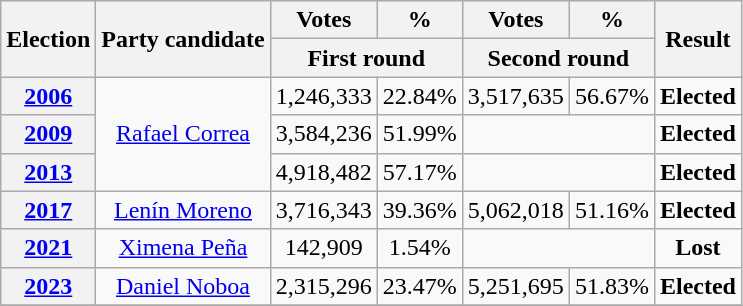<table class=wikitable style=text-align:center>
<tr>
<th rowspan="2"><strong>Election</strong></th>
<th rowspan="2">Party candidate</th>
<th><strong>Votes</strong></th>
<th><strong>%</strong></th>
<th><strong>Votes</strong></th>
<th><strong>%</strong></th>
<th rowspan="2">Result</th>
</tr>
<tr>
<th colspan="2">First round</th>
<th colspan="2">Second round</th>
</tr>
<tr>
<th><a href='#'>2006</a></th>
<td rowspan="3"><a href='#'>Rafael Correa</a></td>
<td>1,246,333</td>
<td>22.84%</td>
<td>3,517,635</td>
<td>56.67%</td>
<td><strong>Elected</strong> </td>
</tr>
<tr>
<th><a href='#'>2009</a></th>
<td>3,584,236</td>
<td>51.99%</td>
<td colspan="2"></td>
<td><strong>Elected</strong> </td>
</tr>
<tr>
<th><a href='#'>2013</a></th>
<td>4,918,482</td>
<td>57.17%</td>
<td colspan="2"></td>
<td><strong>Elected</strong> </td>
</tr>
<tr>
<th><a href='#'>2017</a></th>
<td><a href='#'>Lenín Moreno</a></td>
<td>3,716,343</td>
<td>39.36%</td>
<td>5,062,018</td>
<td>51.16%</td>
<td><strong>Elected</strong> </td>
</tr>
<tr>
<th><a href='#'>2021</a></th>
<td><a href='#'>Ximena Peña</a></td>
<td>142,909</td>
<td>1.54%</td>
<td colspan="2"></td>
<td><strong>Lost</strong> </td>
</tr>
<tr>
<th><a href='#'>2023</a></th>
<td><a href='#'>Daniel Noboa</a></td>
<td>2,315,296</td>
<td>23.47%</td>
<td>5,251,695</td>
<td>51.83%</td>
<td><strong>Elected</strong> </td>
</tr>
<tr>
</tr>
</table>
